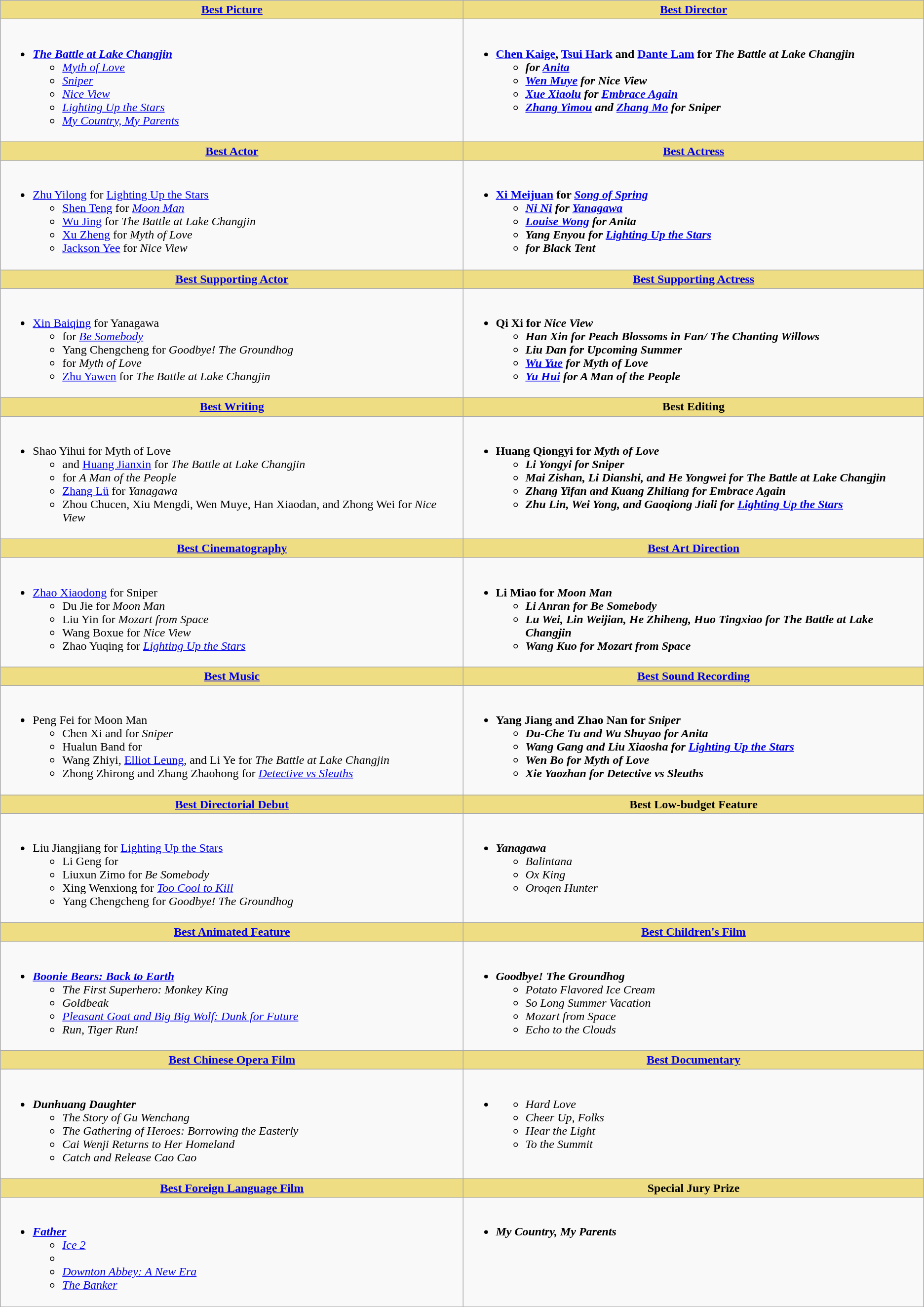<table class="wikitable">
<tr>
<th style="background:#EEDD82; width=50%"><a href='#'>Best Picture</a></th>
<th style="background:#EEDD82; width=50%"><a href='#'>Best Director</a></th>
</tr>
<tr>
<td valign="top"><br><ul><li><strong><em><a href='#'>The Battle at Lake Changjin</a></em></strong><ul><li><em><a href='#'>Myth of Love</a></em></li><li><em><a href='#'>Sniper</a></em></li><li><em><a href='#'>Nice View</a></em></li><li><em><a href='#'>Lighting Up the Stars</a></em></li><li><em><a href='#'>My Country, My Parents</a></em></li></ul></li></ul></td>
<td valign="top"><br><ul><li><strong><a href='#'>Chen Kaige</a>, <a href='#'>Tsui Hark</a> and <a href='#'>Dante Lam</a> for <em>The Battle at Lake Changjin<strong><em><ul><li> for </em><a href='#'>Anita</a><em></li><li><a href='#'>Wen Muye</a> for </em>Nice View<em></li><li><a href='#'>Xue Xiaolu</a> for </em><a href='#'>Embrace Again</a><em></li><li><a href='#'>Zhang Yimou</a> and <a href='#'>Zhang Mo</a> for </em>Sniper<em></li></ul></li></ul></td>
</tr>
<tr>
<th style="background:#EEDD82; width=50%"><a href='#'>Best Actor</a></th>
<th style="background:#EEDD82; width=50%"><a href='#'>Best Actress</a></th>
</tr>
<tr>
<td valign="top"><br><ul><li></strong><a href='#'>Zhu Yilong</a> for </em><a href='#'>Lighting Up the Stars</a></em></strong><ul><li><a href='#'>Shen Teng</a> for <em><a href='#'>Moon Man</a></em></li><li><a href='#'>Wu Jing</a> for <em>The Battle at Lake Changjin</em></li><li><a href='#'>Xu Zheng</a> for <em>Myth of Love</em></li><li><a href='#'>Jackson Yee</a> for <em>Nice View</em></li></ul></li></ul></td>
<td valign="top"><br><ul><li><strong><a href='#'>Xi Meijuan</a> for <em><a href='#'>Song of Spring</a><strong><em><ul><li><a href='#'>Ni Ni</a> for </em><a href='#'>Yanagawa</a><em></li><li><a href='#'>Louise Wong</a> for </em>Anita<em></li><li>Yang Enyou for </em><a href='#'>Lighting Up the Stars</a><em></li><li> for </em>Black Tent<em></li></ul></li></ul></td>
</tr>
<tr>
<th style="background:#EEDD82; width=50%"><a href='#'>Best Supporting Actor</a></th>
<th style="background:#EEDD82; width=50%"><a href='#'>Best Supporting Actress</a></th>
</tr>
<tr>
<td valign="top"><br><ul><li></strong><a href='#'>Xin Baiqing</a> for </em>Yanagawa</em></strong><ul><li> for <em><a href='#'>Be Somebody</a></em></li><li>Yang Chengcheng for <em>Goodbye! The Groundhog</em></li><li> for <em>Myth of Love</em></li><li><a href='#'>Zhu Yawen</a> for <em>The Battle at Lake Changjin</em></li></ul></li></ul></td>
<td valign="top"><br><ul><li><strong>Qi Xi for <em>Nice View<strong><em><ul><li>Han Xin for </em>Peach Blossoms in Fan/ The Chanting Willows<em></li><li>Liu Dan for </em>Upcoming Summer<em></li><li><a href='#'>Wu Yue</a> for </em>Myth of Love<em></li><li><a href='#'>Yu Hui</a> for </em>A Man of the People<em></li></ul></li></ul></td>
</tr>
<tr>
<th style="background:#EEDD82; width=50%"><a href='#'>Best Writing</a></th>
<th style="background:#EEDD82; width=50%">Best Editing</th>
</tr>
<tr>
<td valign="top"><br><ul><li></strong>Shao Yihui for </em>Myth of Love</em></strong><ul><li> and <a href='#'>Huang Jianxin</a> for <em>The Battle at Lake Changjin</em></li><li> for <em>A Man of the People</em></li><li><a href='#'>Zhang Lü</a> for <em>Yanagawa</em></li><li>Zhou Chucen, Xiu Mengdi, Wen Muye, Han Xiaodan, and Zhong Wei for <em>Nice View</em></li></ul></li></ul></td>
<td valign="top"><br><ul><li><strong>Huang Qiongyi for <em>Myth of Love<strong><em><ul><li>Li Yongyi for </em>Sniper<em></li><li>Mai Zishan, Li Dianshi, and He Yongwei for </em>The Battle at Lake Changjin<em></li><li>Zhang Yifan and Kuang Zhiliang for </em>Embrace Again<em></li><li>Zhu Lin, Wei Yong, and Gaoqiong Jiali for </em><a href='#'>Lighting Up the Stars</a><em></li></ul></li></ul></td>
</tr>
<tr>
<th style="background:#EEDD82; width=50%"><a href='#'>Best Cinematography</a></th>
<th style="background:#EEDD82; width=50%"><a href='#'>Best Art Direction</a></th>
</tr>
<tr>
<td valign="top"><br><ul><li></strong><a href='#'>Zhao Xiaodong</a> for </em>Sniper</em></strong><ul><li>Du Jie for <em>Moon Man</em></li><li>Liu Yin for <em>Mozart from Space</em></li><li>Wang Boxue for <em>Nice View</em></li><li>Zhao Yuqing for <em><a href='#'>Lighting Up the Stars</a></em></li></ul></li></ul></td>
<td valign="top"><br><ul><li><strong>Li Miao for <em>Moon Man<strong><em><ul><li>Li Anran for </em>Be Somebody<em></li><li>Lu Wei, Lin Weijian, He Zhiheng, Huo Tingxiao for </em>The Battle at Lake Changjin<em></li><li>Wang Kuo for </em>Mozart from Space<em></li></ul></li></ul></td>
</tr>
<tr>
<th style="background:#EEDD82; width=50%"><a href='#'>Best Music</a></th>
<th style="background:#EEDD82; width=50%"><a href='#'>Best Sound Recording</a></th>
</tr>
<tr>
<td valign="top"><br><ul><li></strong>Peng Fei for </em>Moon Man</em></strong><ul><li>Chen Xi and  for <em>Sniper</em></li><li>Hualun Band for <em></em></li><li>Wang Zhiyi, <a href='#'>Elliot Leung</a>, and Li Ye for <em>The Battle at Lake Changjin</em></li><li>Zhong Zhirong and Zhang Zhaohong for <em><a href='#'>Detective vs Sleuths</a></em></li></ul></li></ul></td>
<td valign="top"><br><ul><li><strong>Yang Jiang and Zhao Nan for <em>Sniper<strong><em><ul><li>Du-Che Tu and Wu Shuyao for </em>Anita<em></li><li>Wang Gang and Liu Xiaosha for </em><a href='#'>Lighting Up the Stars</a><em></li><li>Wen Bo for </em>Myth of Love<em></li><li>Xie Yaozhan for </em>Detective vs Sleuths<em></li></ul></li></ul></td>
</tr>
<tr>
<th style="background:#EEDD82; width=50%"><a href='#'>Best Directorial Debut</a></th>
<th style="background:#EEDD82; width=50%">Best Low-budget Feature</th>
</tr>
<tr>
<td valign="top"><br><ul><li></strong>Liu Jiangjiang for </em><a href='#'>Lighting Up the Stars</a></em></strong><ul><li>Li Geng for <em></em></li><li>Liuxun Zimo for <em>Be Somebody</em></li><li>Xing Wenxiong for <em><a href='#'>Too Cool to Kill</a></em></li><li>Yang Chengcheng for <em>Goodbye! The Groundhog</em></li></ul></li></ul></td>
<td valign="top"><br><ul><li><strong><em>Yanagawa</em></strong><ul><li><em>Balintana</em></li><li><em>Ox King</em></li><li><em>Oroqen Hunter</em></li></ul></li></ul></td>
</tr>
<tr>
<th style="background:#EEDD82; width=50%"><a href='#'>Best Animated Feature</a></th>
<th style="background:#EEDD82; width=50%"><a href='#'>Best Children's Film</a></th>
</tr>
<tr>
<td valign="top"><br><ul><li><strong><em><a href='#'>Boonie Bears: Back to Earth</a></em></strong><ul><li><em>The First Superhero: Monkey King</em></li><li><em>Goldbeak</em></li><li><em><a href='#'>Pleasant Goat and Big Big Wolf: Dunk for Future</a></em></li><li><em>Run, Tiger Run!</em></li></ul></li></ul></td>
<td valign="top"><br><ul><li><strong><em>Goodbye! The Groundhog</em></strong><ul><li><em>Potato Flavored Ice Cream</em></li><li><em>So Long Summer Vacation</em></li><li><em>Mozart from Space</em></li><li><em>Echo to the Clouds</em></li></ul></li></ul></td>
</tr>
<tr>
<th style="background:#EEDD82; width=50%"><a href='#'>Best Chinese Opera Film</a></th>
<th style="background:#EEDD82; width=50%"><a href='#'>Best Documentary</a></th>
</tr>
<tr>
<td valign="top"><br><ul><li><strong><em>Dunhuang Daughter</em></strong><ul><li><em>The Story of Gu Wenchang</em></li><li><em>The Gathering of Heroes: Borrowing the Easterly</em></li><li><em>Cai Wenji Returns to Her Homeland</em></li><li><em>Catch and Release Cao Cao</em></li></ul></li></ul></td>
<td valign="top"><br><ul><li><strong><em></em></strong><ul><li><em>Hard Love</em></li><li><em>Cheer Up, Folks</em></li><li><em>Hear the Light</em></li><li><em>To the Summit</em></li></ul></li></ul></td>
</tr>
<tr>
<th style="background:#EEDD82; width=50%"><a href='#'>Best Foreign Language Film</a></th>
<th style="background:#EEDD82; width=50%">Special Jury Prize</th>
</tr>
<tr>
<td valign="top"><br><ul><li><strong><em><a href='#'>Father</a></em></strong><ul><li><em><a href='#'>Ice 2</a></em></li><li><em></em></li><li><em><a href='#'>Downton Abbey: A New Era</a></em></li><li><em><a href='#'>The Banker</a></em></li></ul></li></ul></td>
<td valign="top"><br><ul><li><strong><em>My Country, My Parents</em></strong></li></ul></td>
</tr>
</table>
